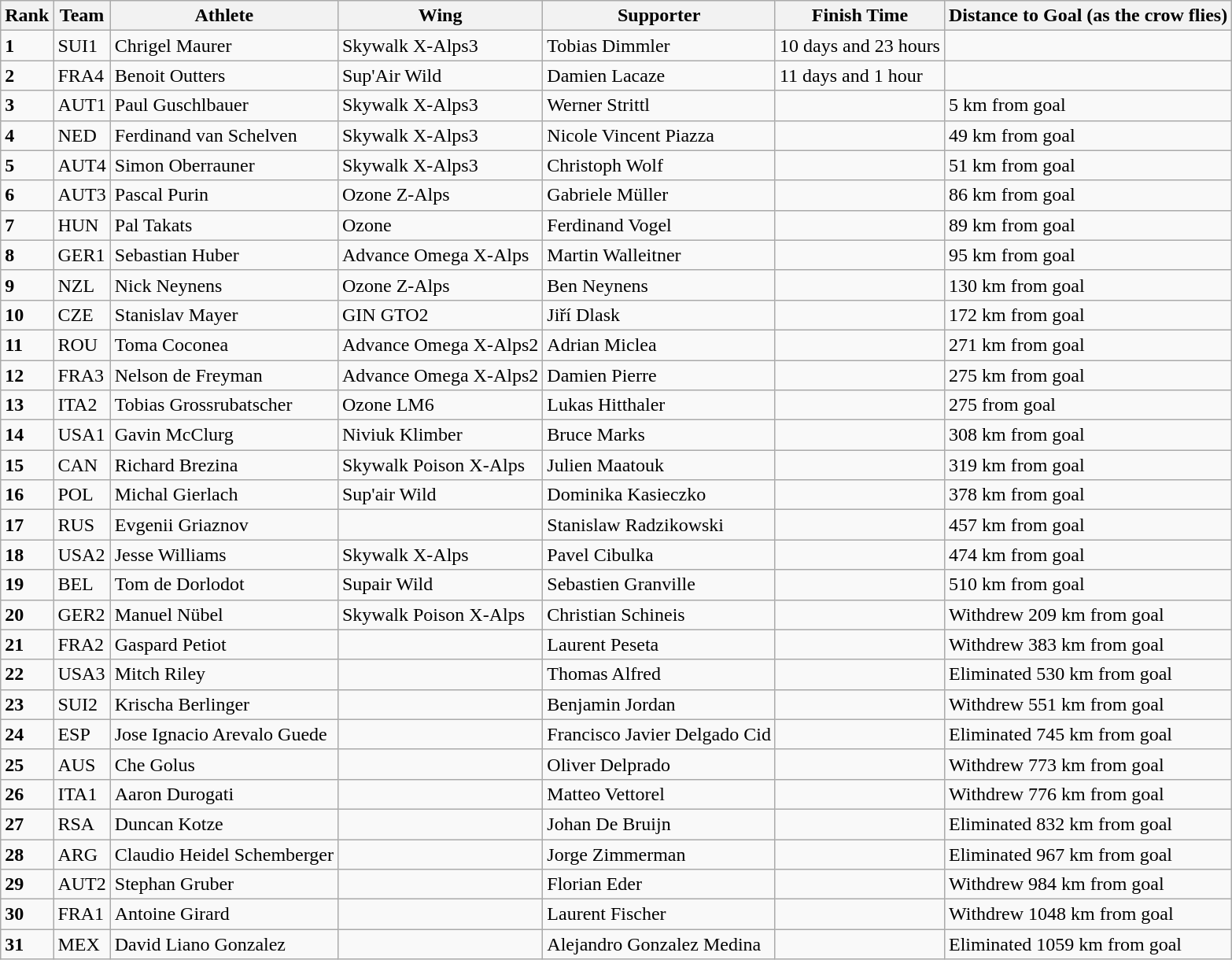<table class="wikitable sortable">
<tr>
<th>Rank</th>
<th>Team</th>
<th>Athlete</th>
<th>Wing</th>
<th>Supporter</th>
<th>Finish Time</th>
<th>Distance to Goal (as the crow flies)</th>
</tr>
<tr>
<td><strong>1</strong></td>
<td>SUI1</td>
<td> Chrigel Maurer</td>
<td>Skywalk X-Alps3</td>
<td> Tobias Dimmler</td>
<td>10 days and 23 hours</td>
<td></td>
</tr>
<tr>
<td><strong>2</strong></td>
<td>FRA4</td>
<td> Benoit Outters</td>
<td>Sup'Air Wild</td>
<td> Damien Lacaze</td>
<td>11 days and 1 hour</td>
<td></td>
</tr>
<tr>
<td><strong>3</strong></td>
<td>AUT1</td>
<td> Paul Guschlbauer</td>
<td>Skywalk X-Alps3</td>
<td> Werner Strittl</td>
<td></td>
<td>5 km from goal</td>
</tr>
<tr>
<td><strong>4</strong></td>
<td>NED</td>
<td> Ferdinand van Schelven</td>
<td>Skywalk X-Alps3</td>
<td> Nicole Vincent Piazza</td>
<td></td>
<td>49 km from goal</td>
</tr>
<tr>
<td><strong>5</strong></td>
<td>AUT4</td>
<td> Simon Oberrauner</td>
<td>Skywalk X-Alps3</td>
<td> Christoph Wolf</td>
<td></td>
<td>51 km from goal</td>
</tr>
<tr>
<td><strong>6</strong></td>
<td>AUT3</td>
<td> Pascal Purin</td>
<td>Ozone Z-Alps</td>
<td> Gabriele Müller</td>
<td></td>
<td>86 km from goal</td>
</tr>
<tr>
<td><strong>7</strong></td>
<td>HUN</td>
<td> Pal Takats</td>
<td>Ozone</td>
<td> Ferdinand Vogel</td>
<td></td>
<td>89 km from goal</td>
</tr>
<tr>
<td><strong>8</strong></td>
<td>GER1</td>
<td> Sebastian Huber</td>
<td>Advance Omega X-Alps</td>
<td> Martin Walleitner</td>
<td></td>
<td>95 km from goal</td>
</tr>
<tr>
<td><strong>9</strong></td>
<td>NZL</td>
<td> Nick Neynens</td>
<td>Ozone Z-Alps</td>
<td> Ben Neynens</td>
<td></td>
<td>130 km from goal</td>
</tr>
<tr>
<td><strong>10</strong></td>
<td>CZE</td>
<td> Stanislav Mayer</td>
<td>GIN GTO2</td>
<td> Jiří Dlask</td>
<td></td>
<td>172 km from goal</td>
</tr>
<tr>
<td><strong>11</strong></td>
<td>ROU</td>
<td> Toma Coconea</td>
<td>Advance Omega X-Alps2</td>
<td> Adrian Miclea</td>
<td></td>
<td>271 km from goal</td>
</tr>
<tr>
<td><strong>12</strong></td>
<td>FRA3</td>
<td> Nelson de Freyman</td>
<td>Advance Omega X-Alps2</td>
<td> Damien Pierre</td>
<td></td>
<td>275 km from goal</td>
</tr>
<tr>
<td><strong>13</strong></td>
<td>ITA2</td>
<td> Tobias Grossrubatscher</td>
<td>Ozone LM6</td>
<td> Lukas Hitthaler</td>
<td></td>
<td>275 from goal</td>
</tr>
<tr>
<td><strong>14</strong></td>
<td>USA1</td>
<td> Gavin McClurg</td>
<td>Niviuk Klimber</td>
<td> Bruce Marks</td>
<td></td>
<td>308 km from goal</td>
</tr>
<tr>
<td><strong>15</strong></td>
<td>CAN</td>
<td> Richard Brezina</td>
<td>Skywalk Poison X-Alps</td>
<td> Julien Maatouk</td>
<td></td>
<td>319 km from goal</td>
</tr>
<tr>
<td><strong>16</strong></td>
<td>POL</td>
<td> Michal Gierlach</td>
<td>Sup'air Wild</td>
<td> Dominika Kasieczko</td>
<td></td>
<td>378 km from goal</td>
</tr>
<tr>
<td><strong>17</strong></td>
<td>RUS</td>
<td> Evgenii Griaznov</td>
<td></td>
<td> Stanislaw Radzikowski</td>
<td></td>
<td>457 km from goal</td>
</tr>
<tr>
<td><strong>18</strong></td>
<td>USA2</td>
<td> Jesse Williams</td>
<td>Skywalk X-Alps</td>
<td> Pavel Cibulka</td>
<td></td>
<td>474 km from goal</td>
</tr>
<tr>
<td><strong>19</strong></td>
<td>BEL</td>
<td> Tom de Dorlodot</td>
<td>Supair Wild</td>
<td> Sebastien Granville</td>
<td></td>
<td>510 km from goal</td>
</tr>
<tr>
<td><strong>20</strong></td>
<td>GER2</td>
<td> Manuel Nübel</td>
<td>Skywalk Poison X-Alps</td>
<td> Christian Schineis</td>
<td></td>
<td>Withdrew 209 km from goal</td>
</tr>
<tr>
<td><strong>21</strong></td>
<td>FRA2</td>
<td> Gaspard Petiot</td>
<td></td>
<td> Laurent Peseta</td>
<td></td>
<td>Withdrew 383 km from goal</td>
</tr>
<tr>
<td><strong>22</strong></td>
<td>USA3</td>
<td> Mitch Riley</td>
<td></td>
<td>Thomas Alfred</td>
<td></td>
<td>Eliminated 530 km from goal</td>
</tr>
<tr>
<td><strong>23</strong></td>
<td>SUI2</td>
<td> Krischa Berlinger</td>
<td></td>
<td> Benjamin Jordan</td>
<td></td>
<td>Withdrew 551 km from goal</td>
</tr>
<tr>
<td><strong>24</strong></td>
<td>ESP</td>
<td> Jose Ignacio Arevalo Guede</td>
<td></td>
<td> Francisco Javier Delgado Cid</td>
<td></td>
<td>Eliminated 745 km from goal</td>
</tr>
<tr>
<td><strong>25</strong></td>
<td>AUS</td>
<td> Che Golus</td>
<td></td>
<td> Oliver Delprado</td>
<td></td>
<td>Withdrew 773 km from goal</td>
</tr>
<tr>
<td><strong>26</strong></td>
<td>ITA1</td>
<td> Aaron Durogati</td>
<td></td>
<td> Matteo Vettorel</td>
<td></td>
<td>Withdrew 776 km from goal</td>
</tr>
<tr>
<td><strong>27</strong></td>
<td>RSA</td>
<td> Duncan Kotze</td>
<td></td>
<td> Johan De Bruijn</td>
<td></td>
<td>Eliminated 832 km from goal</td>
</tr>
<tr>
<td><strong>28</strong></td>
<td>ARG</td>
<td> Claudio Heidel Schemberger</td>
<td></td>
<td> Jorge Zimmerman</td>
<td></td>
<td>Eliminated 967 km from goal</td>
</tr>
<tr>
<td><strong>29</strong></td>
<td>AUT2</td>
<td> Stephan Gruber</td>
<td></td>
<td> Florian Eder</td>
<td></td>
<td>Withdrew 984 km from goal</td>
</tr>
<tr>
<td><strong>30</strong></td>
<td>FRA1</td>
<td> Antoine Girard</td>
<td></td>
<td> Laurent Fischer</td>
<td></td>
<td>Withdrew 1048 km from goal</td>
</tr>
<tr>
<td><strong>31</strong></td>
<td>MEX</td>
<td> David Liano Gonzalez</td>
<td></td>
<td> Alejandro Gonzalez Medina</td>
<td></td>
<td>Eliminated 1059 km from goal</td>
</tr>
</table>
